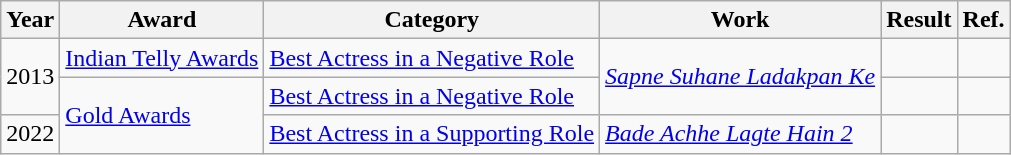<table class="wikitable">
<tr>
<th>Year</th>
<th>Award</th>
<th>Category</th>
<th>Work</th>
<th>Result</th>
<th>Ref.</th>
</tr>
<tr>
<td rowspan="2">2013</td>
<td><a href='#'>Indian Telly Awards</a></td>
<td><a href='#'>Best Actress in a Negative Role</a></td>
<td rowspan="2"><em><a href='#'>Sapne Suhane Ladakpan Ke</a></em></td>
<td></td>
<td></td>
</tr>
<tr>
<td rowspan="2"><a href='#'>Gold Awards</a></td>
<td><a href='#'>Best Actress in a Negative Role</a></td>
<td></td>
<td></td>
</tr>
<tr>
<td>2022</td>
<td><a href='#'>Best Actress in a Supporting Role</a></td>
<td><em><a href='#'>Bade Achhe Lagte Hain 2</a></em></td>
<td></td>
<td></td>
</tr>
</table>
